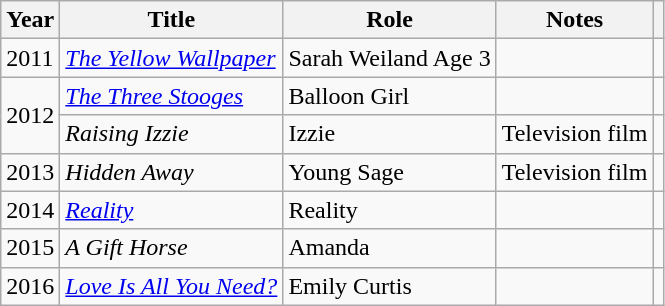<table class="wikitable sortable">
<tr>
<th>Year</th>
<th>Title</th>
<th>Role</th>
<th>Notes</th>
<th></th>
</tr>
<tr>
<td>2011</td>
<td><em><a href='#'>The Yellow Wallpaper</a></em></td>
<td>Sarah Weiland Age 3</td>
<td></td>
<td></td>
</tr>
<tr>
<td rowspan=2>2012</td>
<td><em><a href='#'>The Three Stooges</a></em></td>
<td>Balloon Girl</td>
<td></td>
<td></td>
</tr>
<tr>
<td><em>Raising Izzie</em></td>
<td>Izzie</td>
<td>Television film</td>
<td></td>
</tr>
<tr>
<td>2013</td>
<td><em>Hidden Away</em></td>
<td>Young Sage</td>
<td>Television film</td>
<td></td>
</tr>
<tr>
<td>2014</td>
<td><em><a href='#'>Reality</a></em></td>
<td>Reality</td>
<td></td>
<td></td>
</tr>
<tr>
<td>2015</td>
<td><em>A Gift Horse</em></td>
<td>Amanda</td>
<td></td>
<td></td>
</tr>
<tr>
<td>2016</td>
<td><em><a href='#'>Love Is All You Need?</a></em></td>
<td>Emily Curtis</td>
<td></td>
<td></td>
</tr>
</table>
